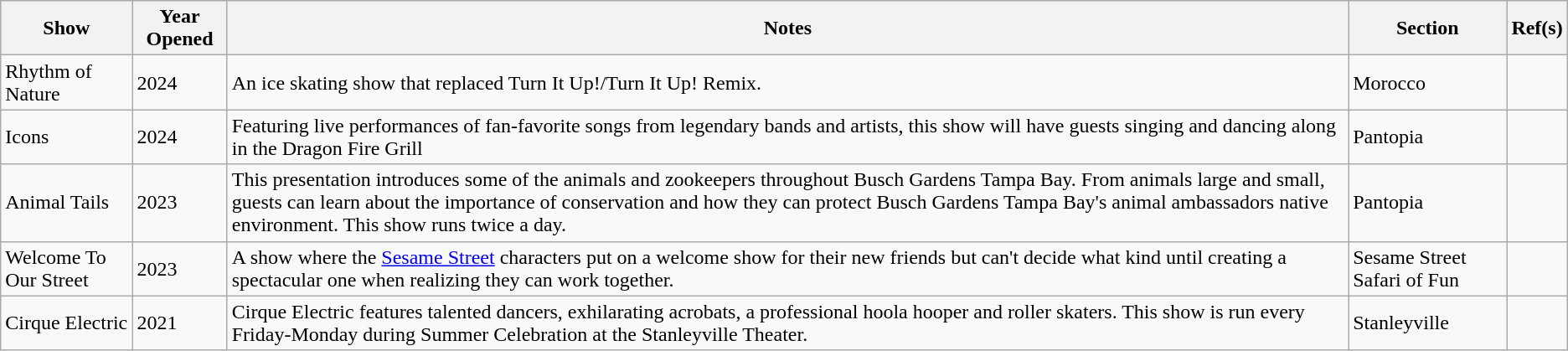<table class=wikitable>
<tr>
<th>Show</th>
<th>Year Opened</th>
<th>Notes</th>
<th>Section</th>
<th>Ref(s)</th>
</tr>
<tr>
<td>Rhythm of Nature</td>
<td>2024</td>
<td>An ice skating show that replaced Turn It Up!/Turn It Up! Remix.</td>
<td>Morocco</td>
<td></td>
</tr>
<tr>
<td>Icons</td>
<td>2024</td>
<td>Featuring live performances of fan-favorite songs from legendary bands and artists, this show will have guests singing and dancing along in the Dragon Fire Grill</td>
<td>Pantopia</td>
<td></td>
</tr>
<tr>
<td>Animal Tails</td>
<td>2023</td>
<td>This presentation introduces some of the animals and zookeepers throughout Busch Gardens Tampa Bay. From animals large and small, guests can learn about the importance of conservation and how they can protect Busch Gardens Tampa Bay's animal ambassadors native environment. This show runs twice a day.</td>
<td>Pantopia</td>
<td></td>
</tr>
<tr>
<td>Welcome To Our Street</td>
<td>2023</td>
<td>A show where the <a href='#'>Sesame Street</a> characters put on a welcome show for their new friends but can't decide what kind until creating a spectacular one when realizing they can work together.</td>
<td>Sesame Street Safari of Fun</td>
<td></td>
</tr>
<tr>
<td>Cirque Electric</td>
<td>2021</td>
<td>Cirque Electric features talented dancers, exhilarating acrobats, a professional hoola hooper and roller skaters. This show is run every Friday-Monday during Summer Celebration at the Stanleyville Theater.</td>
<td>Stanleyville</td>
<td></td>
</tr>
</table>
